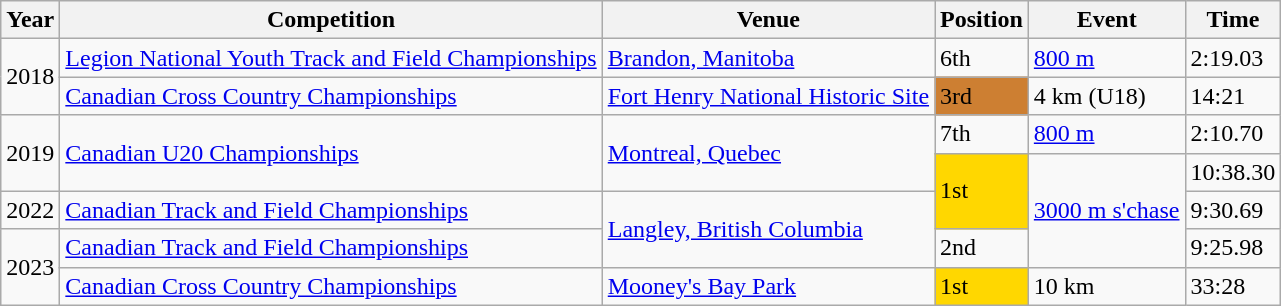<table class="wikitable">
<tr>
<th>Year</th>
<th>Competition</th>
<th>Venue</th>
<th>Position</th>
<th>Event</th>
<th>Time</th>
</tr>
<tr>
<td rowspan="2">2018</td>
<td><a href='#'>Legion National Youth Track and Field Championships</a></td>
<td><a href='#'>Brandon, Manitoba</a></td>
<td>6th</td>
<td><a href='#'>800 m</a></td>
<td>2:19.03</td>
</tr>
<tr>
<td><a href='#'>Canadian Cross Country Championships</a></td>
<td><a href='#'>Fort Henry National Historic Site</a></td>
<td bgcolor=#CD7F32>3rd</td>
<td>4 km (U18)</td>
<td>14:21</td>
</tr>
<tr>
<td rowspan="2">2019</td>
<td rowspan="2"><a href='#'>Canadian U20 Championships</a></td>
<td rowspan="2"><a href='#'>Montreal, Quebec</a></td>
<td>7th</td>
<td><a href='#'>800 m</a></td>
<td>2:10.70</td>
</tr>
<tr>
<td rowspan="2" bgcolor=gold>1st</td>
<td rowspan="3"><a href='#'>3000 m s'chase</a></td>
<td>10:38.30</td>
</tr>
<tr>
<td>2022</td>
<td><a href='#'>Canadian Track and Field Championships</a></td>
<td rowspan="2"><a href='#'>Langley, British Columbia</a></td>
<td>9:30.69</td>
</tr>
<tr>
<td rowspan="2">2023</td>
<td><a href='#'>Canadian Track and Field Championships</a></td>
<td>2nd</td>
<td>9:25.98</td>
</tr>
<tr>
<td><a href='#'>Canadian Cross Country Championships</a></td>
<td><a href='#'>Mooney's Bay Park</a></td>
<td bgcolor=gold>1st</td>
<td>10 km</td>
<td>33:28</td>
</tr>
</table>
